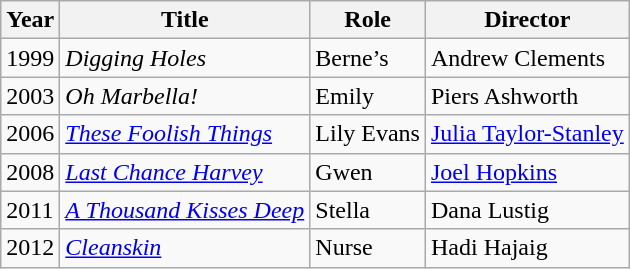<table class="wikitable">
<tr>
<th>Year</th>
<th>Title</th>
<th>Role</th>
<th>Director</th>
</tr>
<tr>
<td>1999</td>
<td><em>Digging Holes</em></td>
<td>Berne’s</td>
<td>Andrew Clements</td>
</tr>
<tr>
<td>2003</td>
<td><em>Oh Marbella!</em></td>
<td>Emily</td>
<td>Piers Ashworth</td>
</tr>
<tr>
<td>2006</td>
<td><em><a href='#'>These Foolish Things</a></em></td>
<td>Lily Evans</td>
<td><a href='#'>Julia Taylor-Stanley</a></td>
</tr>
<tr>
<td>2008</td>
<td><em><a href='#'>Last Chance Harvey</a></em></td>
<td>Gwen</td>
<td><a href='#'>Joel Hopkins</a></td>
</tr>
<tr>
<td>2011</td>
<td><em><a href='#'>A Thousand Kisses Deep</a></em></td>
<td>Stella</td>
<td>Dana Lustig</td>
</tr>
<tr>
<td>2012</td>
<td><em><a href='#'>Cleanskin</a></em></td>
<td>Nurse</td>
<td>Hadi Hajaig</td>
</tr>
</table>
